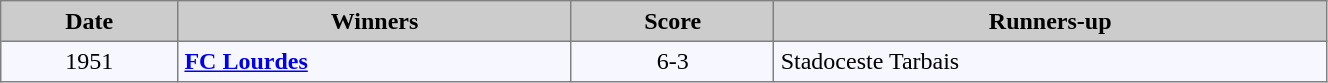<table cellpadding="4" cellspacing="0" border="1" style="background:#f7f8ff; width:70%; font-size:100%; border:gray solid 1px; border-collapse:collapse;">
<tr style="background:#ccc;">
<td align=center><strong>Date</strong></td>
<td align=center><strong>Winners</strong></td>
<td align=center><strong>Score</strong></td>
<td align=center><strong>Runners-up</strong></td>
</tr>
<tr>
<td align=center>1951</td>
<td><strong><a href='#'>FC Lourdes</a> </strong></td>
<td align=center>6-3</td>
<td>Stadoceste Tarbais</td>
</tr>
</table>
